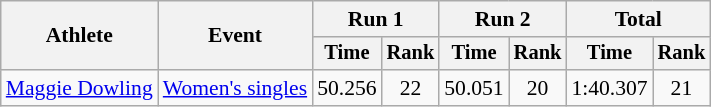<table class="wikitable" style="font-size:90%">
<tr>
<th rowspan="2">Athlete</th>
<th rowspan="2">Event</th>
<th colspan="2">Run 1</th>
<th colspan="2">Run 2</th>
<th colspan="2">Total</th>
</tr>
<tr style="font-size:95%">
<th>Time</th>
<th>Rank</th>
<th>Time</th>
<th>Rank</th>
<th>Time</th>
<th>Rank</th>
</tr>
<tr align=center>
<td align=left><a href='#'>Maggie Dowling</a></td>
<td align=left><a href='#'>Women's singles</a></td>
<td>50.256</td>
<td>22</td>
<td>50.051</td>
<td>20</td>
<td>1:40.307</td>
<td>21</td>
</tr>
</table>
